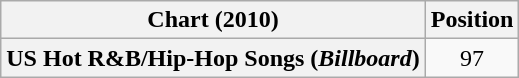<table class="wikitable plainrowheaders" style="text-align:center;">
<tr>
<th scope="col">Chart (2010)</th>
<th scope="col">Position</th>
</tr>
<tr>
<th scope="row">US Hot R&B/Hip-Hop Songs (<em>Billboard</em>)</th>
<td>97</td>
</tr>
</table>
